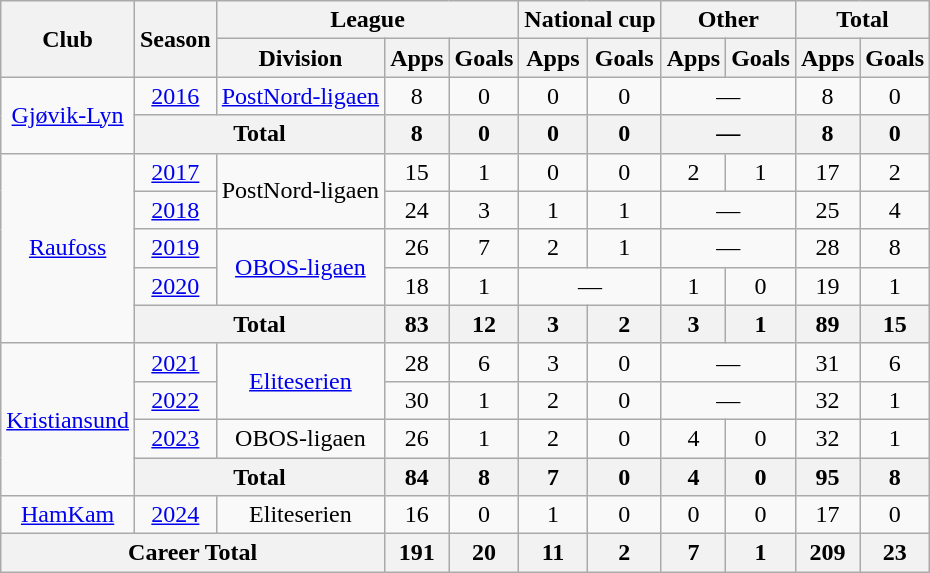<table class="wikitable" style="text-align: center;">
<tr>
<th rowspan="2">Club</th>
<th rowspan="2">Season</th>
<th colspan="3">League</th>
<th colspan="2">National cup</th>
<th colspan="2">Other</th>
<th colspan="2">Total</th>
</tr>
<tr>
<th>Division</th>
<th>Apps</th>
<th>Goals</th>
<th>Apps</th>
<th>Goals</th>
<th>Apps</th>
<th>Goals</th>
<th>Apps</th>
<th>Goals</th>
</tr>
<tr>
<td rowspan="2"><a href='#'>Gjøvik-Lyn</a></td>
<td><a href='#'>2016</a></td>
<td><a href='#'>PostNord-ligaen</a></td>
<td>8</td>
<td>0</td>
<td>0</td>
<td>0</td>
<td colspan="2">—</td>
<td>8</td>
<td>0</td>
</tr>
<tr>
<th colspan="2">Total</th>
<th>8</th>
<th>0</th>
<th>0</th>
<th>0</th>
<th colspan="2">—</th>
<th>8</th>
<th>0</th>
</tr>
<tr>
<td rowspan="5"><a href='#'>Raufoss</a></td>
<td><a href='#'>2017</a></td>
<td rowspan="2">PostNord-ligaen</td>
<td>15</td>
<td>1</td>
<td>0</td>
<td>0</td>
<td>2</td>
<td>1</td>
<td>17</td>
<td>2</td>
</tr>
<tr>
<td><a href='#'>2018</a></td>
<td>24</td>
<td>3</td>
<td>1</td>
<td>1</td>
<td colspan="2">—</td>
<td>25</td>
<td>4</td>
</tr>
<tr>
<td><a href='#'>2019</a></td>
<td rowspan="2"><a href='#'>OBOS-ligaen</a></td>
<td>26</td>
<td>7</td>
<td>2</td>
<td>1</td>
<td colspan="2">—</td>
<td>28</td>
<td>8</td>
</tr>
<tr>
<td><a href='#'>2020</a></td>
<td>18</td>
<td>1</td>
<td colspan="2">—</td>
<td>1</td>
<td>0</td>
<td>19</td>
<td>1</td>
</tr>
<tr>
<th colspan="2">Total</th>
<th>83</th>
<th>12</th>
<th>3</th>
<th>2</th>
<th>3</th>
<th>1</th>
<th>89</th>
<th>15</th>
</tr>
<tr>
<td rowspan="4"><a href='#'>Kristiansund</a></td>
<td><a href='#'>2021</a></td>
<td rowspan="2"><a href='#'>Eliteserien</a></td>
<td>28</td>
<td>6</td>
<td>3</td>
<td>0</td>
<td colspan="2">—</td>
<td>31</td>
<td>6</td>
</tr>
<tr>
<td><a href='#'>2022</a></td>
<td>30</td>
<td>1</td>
<td>2</td>
<td>0</td>
<td colspan="2">—</td>
<td>32</td>
<td>1</td>
</tr>
<tr>
<td><a href='#'>2023</a></td>
<td>OBOS-ligaen</td>
<td>26</td>
<td>1</td>
<td>2</td>
<td>0</td>
<td>4</td>
<td>0</td>
<td>32</td>
<td>1</td>
</tr>
<tr>
<th colspan="2">Total</th>
<th>84</th>
<th>8</th>
<th>7</th>
<th>0</th>
<th>4</th>
<th>0</th>
<th>95</th>
<th>8</th>
</tr>
<tr>
<td><a href='#'>HamKam</a></td>
<td><a href='#'>2024</a></td>
<td>Eliteserien</td>
<td>16</td>
<td>0</td>
<td>1</td>
<td>0</td>
<td>0</td>
<td>0</td>
<td>17</td>
<td>0</td>
</tr>
<tr>
<th colspan="3">Career Total</th>
<th>191</th>
<th>20</th>
<th>11</th>
<th>2</th>
<th>7</th>
<th>1</th>
<th>209</th>
<th>23</th>
</tr>
</table>
